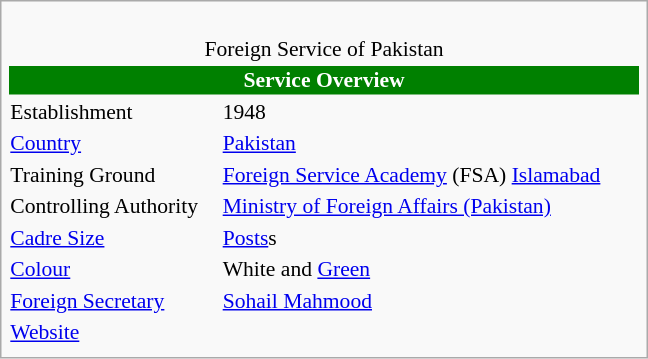<table class="infobox" style="font-size: 90%; text-align: left; width: 30em">
<tr>
<td colspan=2 style="text-align: center"><br>Foreign Service of Pakistan</td>
</tr>
<tr>
<th cellpadding="1" colspan="12" style="background:#008000; color:#FFFFFF; text-align: center">Service Overview</th>
</tr>
<tr>
<td>Establishment</td>
<td>1948</td>
</tr>
<tr>
<td><a href='#'>Country</a></td>
<td><a href='#'>Pakistan</a></td>
</tr>
<tr>
<td>Training Ground</td>
<td><a href='#'>Foreign Service Academy</a> (FSA) <a href='#'>Islamabad</a></td>
</tr>
<tr>
<td>Controlling Authority</td>
<td><a href='#'>Ministry of Foreign Affairs (Pakistan)</a></td>
</tr>
<tr>
<td><a href='#'>Cadre Size</a></td>
<td><a href='#'>Posts</a>s</td>
</tr>
<tr>
<td><a href='#'>Colour</a></td>
<td>White and <a href='#'>Green</a> <br></td>
</tr>
<tr>
<td><a href='#'>Foreign Secretary</a></td>
<td><a href='#'>Sohail Mahmood</a></td>
</tr>
<tr>
<td><a href='#'>Website</a></td>
<td></td>
</tr>
<tr>
</tr>
</table>
